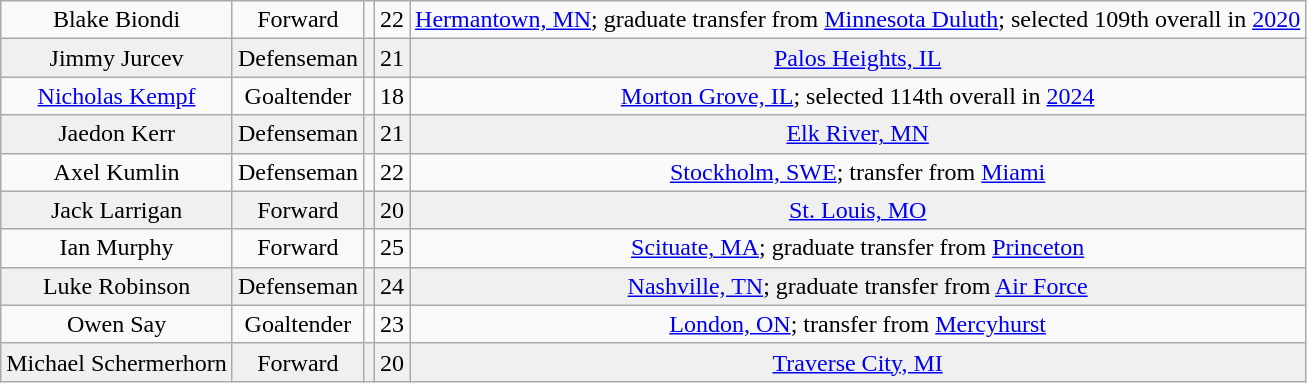<table class="wikitable">
<tr align="center" bgcolor="">
<td>Blake Biondi</td>
<td>Forward</td>
<td></td>
<td>22</td>
<td><a href='#'>Hermantown, MN</a>; graduate transfer from <a href='#'>Minnesota Duluth</a>; selected 109th overall in <a href='#'>2020</a></td>
</tr>
<tr align="center" bgcolor="f0f0f0">
<td>Jimmy Jurcev</td>
<td>Defenseman</td>
<td></td>
<td>21</td>
<td><a href='#'>Palos Heights, IL</a></td>
</tr>
<tr align="center" bgcolor="">
<td><a href='#'>Nicholas Kempf</a></td>
<td>Goaltender</td>
<td></td>
<td>18</td>
<td><a href='#'>Morton Grove, IL</a>; selected 114th overall in <a href='#'>2024</a></td>
</tr>
<tr align="center" bgcolor="f0f0f0">
<td>Jaedon Kerr</td>
<td>Defenseman</td>
<td></td>
<td>21</td>
<td><a href='#'>Elk River, MN</a></td>
</tr>
<tr align="center" bgcolor="">
<td>Axel Kumlin</td>
<td>Defenseman</td>
<td></td>
<td>22</td>
<td><a href='#'>Stockholm, SWE</a>; transfer from <a href='#'>Miami</a></td>
</tr>
<tr align="center" bgcolor="f0f0f0">
<td>Jack Larrigan</td>
<td>Forward</td>
<td></td>
<td>20</td>
<td><a href='#'>St. Louis, MO</a></td>
</tr>
<tr align="center" bgcolor="">
<td>Ian Murphy</td>
<td>Forward</td>
<td></td>
<td>25</td>
<td><a href='#'>Scituate, MA</a>; graduate transfer from <a href='#'>Princeton</a></td>
</tr>
<tr align="center" bgcolor="f0f0f0">
<td>Luke Robinson</td>
<td>Defenseman</td>
<td></td>
<td>24</td>
<td><a href='#'>Nashville, TN</a>; graduate transfer from <a href='#'>Air Force</a></td>
</tr>
<tr align="center" bgcolor="">
<td>Owen Say</td>
<td>Goaltender</td>
<td></td>
<td>23</td>
<td><a href='#'>London, ON</a>; transfer from <a href='#'>Mercyhurst</a></td>
</tr>
<tr align="center" bgcolor="f0f0f0">
<td>Michael Schermerhorn</td>
<td>Forward</td>
<td></td>
<td>20</td>
<td><a href='#'>Traverse City, MI</a></td>
</tr>
</table>
